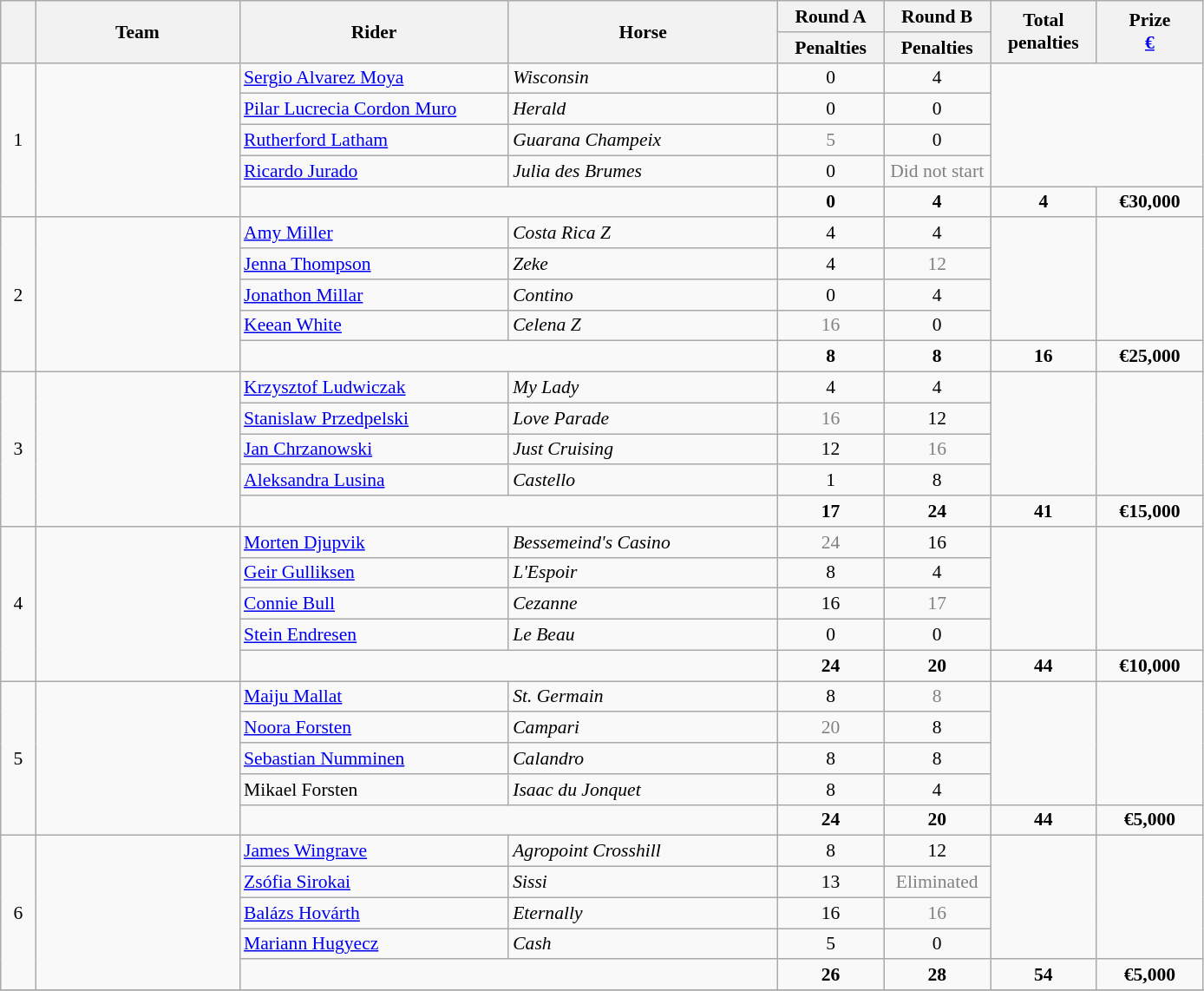<table class="wikitable" style="font-size: 90%">
<tr>
<th rowspan=2 width=20></th>
<th rowspan=2 width=150>Team</th>
<th rowspan=2 width=200>Rider</th>
<th rowspan=2 width=200>Horse</th>
<th>Round A</th>
<th>Round B</th>
<th rowspan=2 width=75>Total penalties</th>
<th rowspan=2 width=75>Prize<br><a href='#'>€</a></th>
</tr>
<tr>
<th width=75>Penalties</th>
<th width=75>Penalties</th>
</tr>
<tr>
<td rowspan=5 align=center>1</td>
<td rowspan=5></td>
<td><a href='#'>Sergio Alvarez Moya</a></td>
<td><em>Wisconsin</em></td>
<td align=center>0</td>
<td align=center>4</td>
</tr>
<tr>
<td><a href='#'>Pilar Lucrecia Cordon Muro</a></td>
<td><em>Herald</em></td>
<td align=center>0</td>
<td align=center>0</td>
</tr>
<tr>
<td><a href='#'>Rutherford Latham</a></td>
<td><em>Guarana Champeix</em></td>
<td align=center style=color:gray>5</td>
<td align=center>0</td>
</tr>
<tr>
<td><a href='#'>Ricardo Jurado</a></td>
<td><em>Julia des Brumes</em></td>
<td align=center>0</td>
<td align=center style=color:gray>Did not start</td>
</tr>
<tr>
<td colspan=2></td>
<td align=center><strong>0</strong></td>
<td align=center><strong>4</strong></td>
<td align=center><strong>4</strong></td>
<td align=center><strong>€30,000 </strong></td>
</tr>
<tr>
<td rowspan=5 align=center>2</td>
<td rowspan="5"></td>
<td><a href='#'>Amy Miller</a></td>
<td><em>Costa Rica Z</em></td>
<td align=center>4</td>
<td align=center>4</td>
<td rowspan=4></td>
</tr>
<tr>
<td><a href='#'>Jenna Thompson</a></td>
<td><em>Zeke</em></td>
<td align=center>4</td>
<td align=center style=color:gray>12</td>
</tr>
<tr>
<td><a href='#'>Jonathon Millar</a></td>
<td><em>Contino</em></td>
<td align=center>0</td>
<td align=center>4</td>
</tr>
<tr>
<td><a href='#'>Keean White</a></td>
<td><em>Celena Z</em></td>
<td align=center style=color:gray>16</td>
<td align=center>0</td>
</tr>
<tr>
<td colspan=2></td>
<td align=center><strong>8</strong></td>
<td align=center><strong>8</strong></td>
<td align=center><strong>16</strong></td>
<td align=center><strong>€25,000 </strong></td>
</tr>
<tr>
<td rowspan=5 align=center>3</td>
<td rowspan=5></td>
<td><a href='#'>Krzysztof Ludwiczak</a></td>
<td><em>My Lady</em></td>
<td align=center>4</td>
<td align=center>4</td>
<td rowspan=4></td>
</tr>
<tr>
<td><a href='#'>Stanislaw Przedpelski</a></td>
<td><em>Love Parade</em></td>
<td align=center style=color:gray>16</td>
<td align=center>12</td>
</tr>
<tr>
<td><a href='#'>Jan Chrzanowski</a></td>
<td><em>Just Cruising</em></td>
<td align=center>12</td>
<td align=center style=color:gray>16</td>
</tr>
<tr>
<td><a href='#'>Aleksandra Lusina</a></td>
<td><em>Castello</em></td>
<td align=center>1</td>
<td align=center>8</td>
</tr>
<tr>
<td colspan=2></td>
<td align=center><strong>17</strong></td>
<td align=center><strong>24</strong></td>
<td align=center><strong>41</strong></td>
<td align=center><strong>€15,000 </strong></td>
</tr>
<tr>
<td rowspan=5 align=center>4</td>
<td rowspan=5></td>
<td><a href='#'>Morten Djupvik</a></td>
<td><em>Bessemeind's Casino</em></td>
<td align=center style=color:gray>24</td>
<td align=center>16</td>
<td rowspan=4></td>
</tr>
<tr>
<td><a href='#'>Geir Gulliksen</a></td>
<td><em>L'Espoir</em></td>
<td align=center>8</td>
<td align=center>4</td>
</tr>
<tr>
<td><a href='#'>Connie Bull</a></td>
<td><em>Cezanne</em></td>
<td align=center>16</td>
<td align=center style=color:gray>17</td>
</tr>
<tr>
<td><a href='#'>Stein Endresen</a></td>
<td><em>Le Beau</em></td>
<td align=center>0</td>
<td align=center>0</td>
</tr>
<tr>
<td colspan=2></td>
<td align=center><strong>24</strong></td>
<td align=center><strong>20</strong></td>
<td align=center><strong>44</strong></td>
<td align=center><strong>€10,000 </strong></td>
</tr>
<tr>
<td rowspan=5 align=center>5</td>
<td rowspan=5></td>
<td><a href='#'>Maiju Mallat</a></td>
<td><em>St. Germain</em></td>
<td align=center>8</td>
<td align=center style=color:gray>8</td>
<td rowspan=4></td>
</tr>
<tr>
<td><a href='#'>Noora Forsten</a></td>
<td><em>Campari</em></td>
<td align=center style=color:gray>20</td>
<td align=center>8</td>
</tr>
<tr>
<td><a href='#'>Sebastian Numminen</a></td>
<td><em>Calandro</em></td>
<td align=center>8</td>
<td align=center>8</td>
</tr>
<tr>
<td>Mikael Forsten</td>
<td><em>Isaac du Jonquet</em></td>
<td align=center>8</td>
<td align=center>4</td>
</tr>
<tr>
<td colspan=2></td>
<td align=center><strong>24</strong></td>
<td align=center><strong>20</strong></td>
<td align=center><strong>44</strong></td>
<td align=center><strong>€5,000 </strong></td>
</tr>
<tr>
<td rowspan=5 align=center>6</td>
<td rowspan=5></td>
<td><a href='#'>James Wingrave</a></td>
<td><em>Agropoint Crosshill</em></td>
<td align=center>8</td>
<td align=center>12</td>
<td rowspan=4></td>
</tr>
<tr>
<td><a href='#'>Zsófia Sirokai</a></td>
<td><em>Sissi</em></td>
<td align=center>13</td>
<td align=center style=color:gray>Eliminated</td>
</tr>
<tr>
<td><a href='#'>Balázs Hovárth</a></td>
<td><em>Eternally</em></td>
<td align=center>16</td>
<td align=center style=color:gray>16</td>
</tr>
<tr>
<td><a href='#'>Mariann Hugyecz</a></td>
<td><em>Cash</em></td>
<td align=center>5</td>
<td align=center>0</td>
</tr>
<tr>
<td colspan=2></td>
<td align=center><strong>26</strong></td>
<td align=center><strong>28</strong></td>
<td align=center><strong>54</strong></td>
<td align=center><strong>€5,000 </strong></td>
</tr>
<tr>
</tr>
</table>
